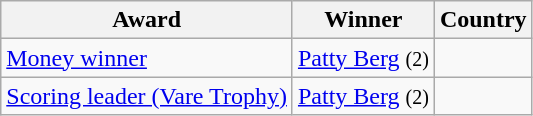<table class="wikitable">
<tr>
<th>Award</th>
<th>Winner</th>
<th>Country</th>
</tr>
<tr>
<td><a href='#'>Money winner</a></td>
<td><a href='#'>Patty Berg</a> <small>(2)</small></td>
<td></td>
</tr>
<tr>
<td><a href='#'>Scoring leader (Vare Trophy)</a></td>
<td><a href='#'>Patty Berg</a> <small>(2)</small></td>
<td></td>
</tr>
</table>
